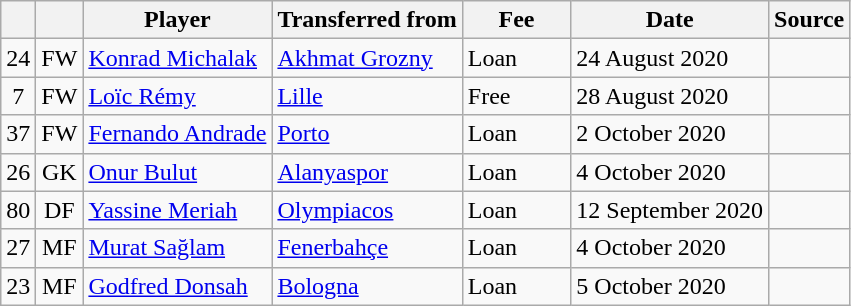<table class="wikitable plainrowheaders sortable">
<tr>
<th></th>
<th></th>
<th scope=col>Player</th>
<th>Transferred from</th>
<th !scope=col; style="width: 65px;">Fee</th>
<th scope=col>Date</th>
<th scope=col>Source</th>
</tr>
<tr>
<td align=center>24</td>
<td align=center>FW</td>
<td> <a href='#'>Konrad Michalak</a></td>
<td> <a href='#'>Akhmat Grozny</a></td>
<td>Loan</td>
<td>24 August 2020</td>
<td></td>
</tr>
<tr>
<td align=center>7</td>
<td align=center>FW</td>
<td> <a href='#'>Loïc Rémy</a></td>
<td> <a href='#'>Lille</a></td>
<td>Free</td>
<td>28 August 2020</td>
<td></td>
</tr>
<tr>
<td align=center>37</td>
<td align=center>FW</td>
<td> <a href='#'>Fernando Andrade</a></td>
<td> <a href='#'>Porto</a></td>
<td>Loan</td>
<td>2 October 2020</td>
<td></td>
</tr>
<tr>
<td align=center>26</td>
<td align=center>GK</td>
<td> <a href='#'>Onur Bulut</a></td>
<td> <a href='#'>Alanyaspor</a></td>
<td>Loan</td>
<td>4 October 2020</td>
<td></td>
</tr>
<tr>
<td align=center>80</td>
<td align=center>DF</td>
<td> <a href='#'>Yassine Meriah</a></td>
<td> <a href='#'>Olympiacos</a></td>
<td>Loan</td>
<td>12 September 2020</td>
<td></td>
</tr>
<tr>
<td align=center>27</td>
<td align=center>MF</td>
<td> <a href='#'>Murat Sağlam</a></td>
<td> <a href='#'>Fenerbahçe</a></td>
<td>Loan</td>
<td>4 October 2020</td>
<td></td>
</tr>
<tr>
<td align=center>23</td>
<td align=center>MF</td>
<td> <a href='#'>Godfred Donsah</a></td>
<td> <a href='#'>Bologna</a></td>
<td>Loan</td>
<td>5 October 2020</td>
<td></td>
</tr>
</table>
